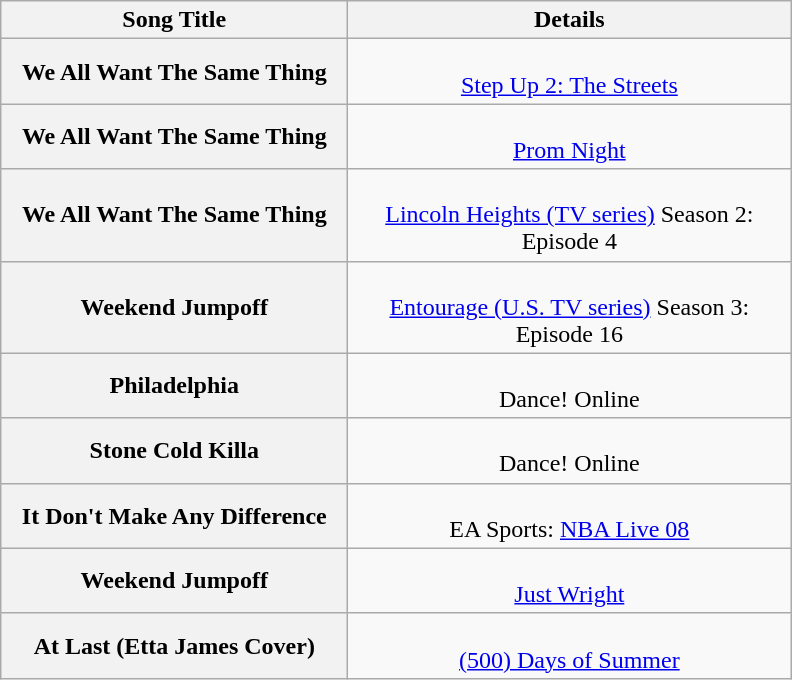<table class="wikitable plainrowheaders" style="text-align:center;">
<tr>
<th style="width:14em;">Song Title</th>
<th style="width:18em;">Details</th>
</tr>
<tr>
<th>We All Want The Same Thing</th>
<td><br><a href='#'>Step Up 2: The Streets</a></td>
</tr>
<tr>
<th>We All Want The Same Thing</th>
<td><br><a href='#'>Prom Night</a></td>
</tr>
<tr>
<th>We All Want The Same Thing</th>
<td><br><a href='#'>Lincoln Heights (TV series)</a> Season 2: Episode 4</td>
</tr>
<tr>
<th>Weekend Jumpoff</th>
<td><br><a href='#'>Entourage (U.S. TV series)</a> Season 3: Episode 16</td>
</tr>
<tr>
<th>Philadelphia</th>
<td><br>Dance! Online</td>
</tr>
<tr>
<th>Stone Cold Killa</th>
<td><br>Dance! Online</td>
</tr>
<tr>
<th>It Don't Make Any Difference</th>
<td><br>EA Sports: <a href='#'>NBA Live 08</a></td>
</tr>
<tr>
<th>Weekend Jumpoff</th>
<td><br><a href='#'>Just Wright</a></td>
</tr>
<tr>
<th>At Last (Etta James Cover)</th>
<td><br><a href='#'>(500) Days of Summer</a></td>
</tr>
</table>
